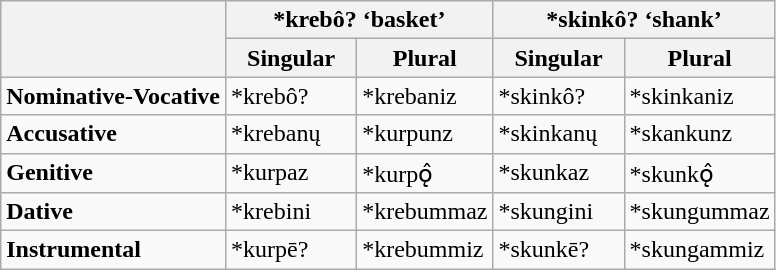<table class="wikitable">
<tr>
<th rowspan="2"></th>
<th style="text-align:center;" colspan="2">*krebô? ‘basket’</th>
<th style="text-align:center;" colspan="2">*skinkô? ‘shank’</th>
</tr>
<tr>
<th width="80px"><strong>Singular</strong></th>
<th width="80px"><strong>Plural</strong></th>
<th width="80px"><strong>Singular</strong></th>
<th width="80px"><strong>Plural</strong></th>
</tr>
<tr>
<td><strong>Nominative-Vocative</strong></td>
<td>*krebô?</td>
<td>*krebaniz</td>
<td>*skinkô?</td>
<td>*skinkaniz</td>
</tr>
<tr>
<td><strong>Accusative</strong></td>
<td>*krebanų</td>
<td>*kurpunz</td>
<td>*skinkanų</td>
<td>*skankunz</td>
</tr>
<tr>
<td><strong>Genitive</strong></td>
<td>*kurpaz</td>
<td>*kurpǫ̂</td>
<td>*skunkaz</td>
<td>*skunkǫ̂</td>
</tr>
<tr>
<td><strong>Dative</strong></td>
<td>*krebini</td>
<td>*krebummaz</td>
<td>*skungini</td>
<td>*skungummaz</td>
</tr>
<tr>
<td><strong>Instrumental</strong></td>
<td>*kurpē?</td>
<td>*krebummiz</td>
<td>*skunkē?</td>
<td>*skungammiz</td>
</tr>
</table>
